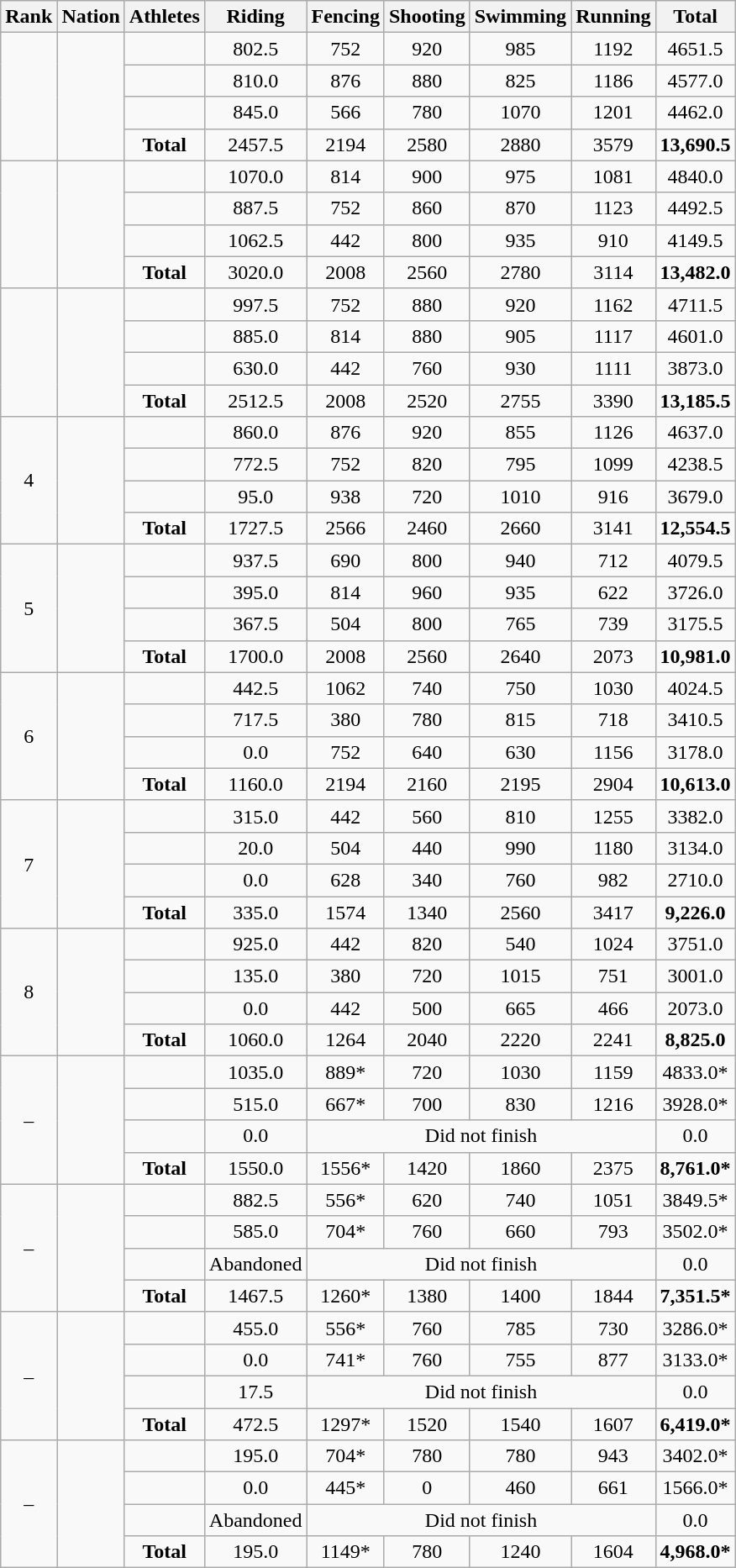<table class="wikitable sortable" style="text-align:center">
<tr>
<th>Rank</th>
<th>Nation</th>
<th>Athletes</th>
<th>Riding</th>
<th>Fencing</th>
<th>Shooting</th>
<th>Swimming</th>
<th>Running</th>
<th>Total</th>
</tr>
<tr>
<td rowspan=4></td>
<td rowspan=4 align=left></td>
<td align=left></td>
<td>802.5</td>
<td>752</td>
<td>920</td>
<td>985</td>
<td>1192</td>
<td>4651.5</td>
</tr>
<tr>
<td align=left></td>
<td>810.0</td>
<td>876</td>
<td>880</td>
<td>825</td>
<td>1186</td>
<td>4577.0</td>
</tr>
<tr>
<td align=left></td>
<td>845.0</td>
<td>566</td>
<td>780</td>
<td>1070</td>
<td>1201</td>
<td>4462.0</td>
</tr>
<tr>
<td><strong>Total</strong></td>
<td>2457.5</td>
<td>2194</td>
<td>2580</td>
<td>2880</td>
<td>3579</td>
<td><strong>13,690.5</strong></td>
</tr>
<tr>
<td rowspan=4></td>
<td rowspan=4 align=left></td>
<td align=left></td>
<td>1070.0</td>
<td>814</td>
<td>900</td>
<td>975</td>
<td>1081</td>
<td>4840.0</td>
</tr>
<tr>
<td align=left></td>
<td>887.5</td>
<td>752</td>
<td>860</td>
<td>870</td>
<td>1123</td>
<td>4492.5</td>
</tr>
<tr>
<td align=left></td>
<td>1062.5</td>
<td>442</td>
<td>800</td>
<td>935</td>
<td>910</td>
<td>4149.5</td>
</tr>
<tr>
<td><strong>Total</strong></td>
<td>3020.0</td>
<td>2008</td>
<td>2560</td>
<td>2780</td>
<td>3114</td>
<td><strong>13,482.0</strong></td>
</tr>
<tr>
<td rowspan=4></td>
<td rowspan=4 align=left></td>
<td align=left></td>
<td>997.5</td>
<td>752</td>
<td>880</td>
<td>920</td>
<td>1162</td>
<td>4711.5</td>
</tr>
<tr>
<td align=left></td>
<td>885.0</td>
<td>814</td>
<td>880</td>
<td>905</td>
<td>1117</td>
<td>4601.0</td>
</tr>
<tr>
<td align=left></td>
<td>630.0</td>
<td>442</td>
<td>760</td>
<td>930</td>
<td>1111</td>
<td>3873.0</td>
</tr>
<tr>
<td><strong>Total</strong></td>
<td>2512.5</td>
<td>2008</td>
<td>2520</td>
<td>2755</td>
<td>3390</td>
<td><strong>13,185.5</strong></td>
</tr>
<tr>
<td rowspan=4>4</td>
<td rowspan=4 align=left></td>
<td align=left></td>
<td>860.0</td>
<td>876</td>
<td>920</td>
<td>855</td>
<td>1126</td>
<td>4637.0</td>
</tr>
<tr>
<td align=left></td>
<td>772.5</td>
<td>752</td>
<td>820</td>
<td>795</td>
<td>1099</td>
<td>4238.5</td>
</tr>
<tr>
<td align=left></td>
<td>95.0</td>
<td>938</td>
<td>720</td>
<td>1010</td>
<td>916</td>
<td>3679.0</td>
</tr>
<tr>
<td><strong>Total</strong></td>
<td>1727.5</td>
<td>2566</td>
<td>2460</td>
<td>2660</td>
<td>3141</td>
<td><strong>12,554.5</strong></td>
</tr>
<tr>
<td rowspan=4>5</td>
<td rowspan=4 align=left></td>
<td align=left></td>
<td>937.5</td>
<td>690</td>
<td>800</td>
<td>940</td>
<td>712</td>
<td>4079.5</td>
</tr>
<tr>
<td align=left></td>
<td>395.0</td>
<td>814</td>
<td>960</td>
<td>935</td>
<td>622</td>
<td>3726.0</td>
</tr>
<tr>
<td align=left></td>
<td>367.5</td>
<td>504</td>
<td>800</td>
<td>765</td>
<td>739</td>
<td>3175.5</td>
</tr>
<tr>
<td><strong>Total</strong></td>
<td>1700.0</td>
<td>2008</td>
<td>2560</td>
<td>2640</td>
<td>2073</td>
<td><strong>10,981.0</strong></td>
</tr>
<tr>
<td rowspan=4>6</td>
<td rowspan=4 align=left></td>
<td align=left></td>
<td>442.5</td>
<td>1062</td>
<td>740</td>
<td>750</td>
<td>1030</td>
<td>4024.5</td>
</tr>
<tr>
<td align=left></td>
<td>717.5</td>
<td>380</td>
<td>780</td>
<td>815</td>
<td>718</td>
<td>3410.5</td>
</tr>
<tr>
<td align=left></td>
<td>0.0</td>
<td>752</td>
<td>640</td>
<td>630</td>
<td>1156</td>
<td>3178.0</td>
</tr>
<tr>
<td><strong>Total</strong></td>
<td>1160.0</td>
<td>2194</td>
<td>2160</td>
<td>2195</td>
<td>2904</td>
<td><strong>10,613.0</strong></td>
</tr>
<tr>
<td rowspan=4>7</td>
<td rowspan=4 align=left></td>
<td align=left></td>
<td>315.0</td>
<td>442</td>
<td>560</td>
<td>810</td>
<td>1255</td>
<td>3382.0</td>
</tr>
<tr>
<td align=left></td>
<td>20.0</td>
<td>504</td>
<td>440</td>
<td>990</td>
<td>1180</td>
<td>3134.0</td>
</tr>
<tr>
<td align=left></td>
<td>0.0</td>
<td>628</td>
<td>340</td>
<td>760</td>
<td>982</td>
<td>2710.0</td>
</tr>
<tr>
<td><strong>Total</strong></td>
<td>335.0</td>
<td>1574</td>
<td>1340</td>
<td>2560</td>
<td>3417</td>
<td><strong>9,226.0</strong></td>
</tr>
<tr>
<td rowspan=4>8</td>
<td rowspan=4 align=left></td>
<td align=left></td>
<td>925.0</td>
<td>442</td>
<td>820</td>
<td>540</td>
<td>1024</td>
<td>3751.0</td>
</tr>
<tr>
<td align=left></td>
<td>135.0</td>
<td>380</td>
<td>720</td>
<td>1015</td>
<td>751</td>
<td>3001.0</td>
</tr>
<tr>
<td align=left></td>
<td>0.0</td>
<td>442</td>
<td>500</td>
<td>665</td>
<td>466</td>
<td>2073.0</td>
</tr>
<tr>
<td><strong>Total</strong></td>
<td>1060.0</td>
<td>1264</td>
<td>2040</td>
<td>2220</td>
<td>2241</td>
<td><strong>8,825.0</strong></td>
</tr>
<tr>
<td rowspan=4>–</td>
<td rowspan=4 align=left></td>
<td align=left></td>
<td>1035.0</td>
<td>889*</td>
<td>720</td>
<td>1030</td>
<td>1159</td>
<td>4833.0*</td>
</tr>
<tr>
<td align=left></td>
<td>515.0</td>
<td>667*</td>
<td>700</td>
<td>830</td>
<td>1216</td>
<td>3928.0*</td>
</tr>
<tr>
<td align=left></td>
<td>0.0</td>
<td colspan=4>Did not finish</td>
<td>0.0</td>
</tr>
<tr>
<td><strong>Total</strong></td>
<td>1550.0</td>
<td>1556*</td>
<td>1420</td>
<td>1860</td>
<td>2375</td>
<td><strong>8,761.0*</strong></td>
</tr>
<tr>
<td rowspan=4>–</td>
<td rowspan=4 align=left></td>
<td align=left></td>
<td>882.5</td>
<td>556*</td>
<td>620</td>
<td>740</td>
<td>1051</td>
<td>3849.5*</td>
</tr>
<tr>
<td align=left></td>
<td>585.0</td>
<td>704*</td>
<td>760</td>
<td>660</td>
<td>793</td>
<td>3502.0*</td>
</tr>
<tr>
<td align=left></td>
<td>Abandoned</td>
<td colspan=4>Did not finish</td>
<td>0.0</td>
</tr>
<tr>
<td><strong>Total</strong></td>
<td>1467.5</td>
<td>1260*</td>
<td>1380</td>
<td>1400</td>
<td>1844</td>
<td><strong>7,351.5*</strong></td>
</tr>
<tr>
<td rowspan=4>–</td>
<td rowspan=4 align=left></td>
<td align=left></td>
<td>455.0</td>
<td>556*</td>
<td>760</td>
<td>785</td>
<td>730</td>
<td>3286.0*</td>
</tr>
<tr>
<td align=left></td>
<td>0.0</td>
<td>741*</td>
<td>760</td>
<td>755</td>
<td>877</td>
<td>3133.0*</td>
</tr>
<tr>
<td align=left></td>
<td>17.5</td>
<td colspan=4>Did not finish</td>
<td>0.0</td>
</tr>
<tr>
<td><strong>Total</strong></td>
<td>472.5</td>
<td>1297*</td>
<td>1520</td>
<td>1540</td>
<td>1607</td>
<td><strong>6,419.0*</strong></td>
</tr>
<tr>
<td rowspan=4>–</td>
<td rowspan=4 align=left></td>
<td align=left></td>
<td>195.0</td>
<td>704*</td>
<td>780</td>
<td>780</td>
<td>943</td>
<td>3402.0*</td>
</tr>
<tr>
<td align=left></td>
<td>0.0</td>
<td>445*</td>
<td>0</td>
<td>460</td>
<td>661</td>
<td>1566.0*</td>
</tr>
<tr>
<td align=left></td>
<td>Abandoned</td>
<td colspan=4>Did not finish</td>
<td>0.0</td>
</tr>
<tr>
<td><strong>Total</strong></td>
<td>195.0</td>
<td>1149*</td>
<td>780</td>
<td>1240</td>
<td>1604</td>
<td><strong>4,968.0*</strong></td>
</tr>
</table>
